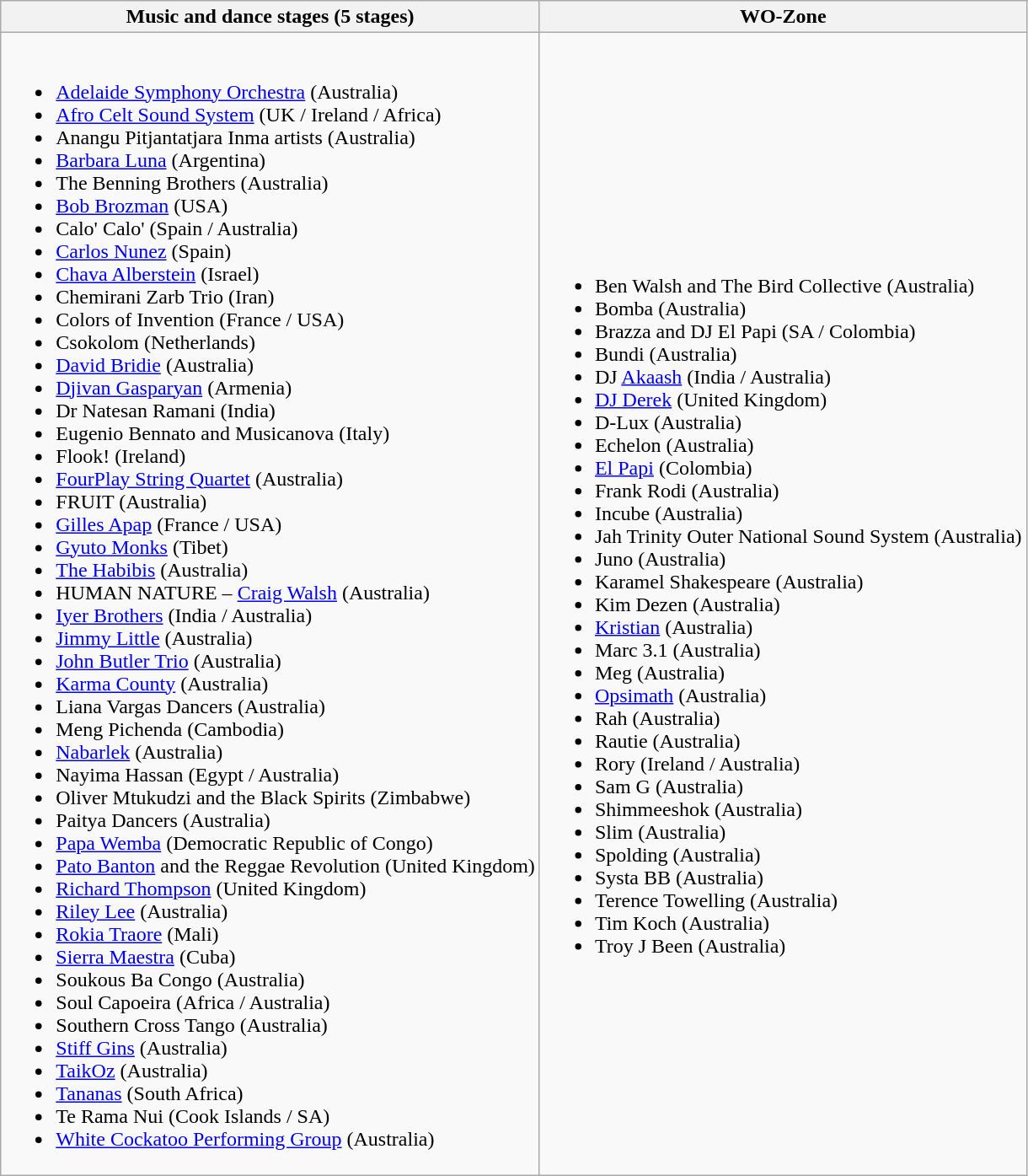<table class="wikitable">
<tr>
<th>Music and dance stages (5 stages)</th>
<th>WO-Zone</th>
</tr>
<tr>
<td><br><ul><li><a href='#'>Adelaide Symphony Orchestra</a> (Australia)</li><li><a href='#'>Afro Celt Sound System</a> (UK / Ireland / Africa)</li><li>Anangu Pitjantatjara Inma artists (Australia)</li><li><a href='#'>Barbara Luna</a> (Argentina)</li><li>The Benning Brothers (Australia)</li><li><a href='#'>Bob Brozman</a> (USA)</li><li>Calo' Calo' (Spain / Australia)</li><li><a href='#'>Carlos Nunez</a> (Spain)</li><li><a href='#'>Chava Alberstein</a> (Israel)</li><li>Chemirani Zarb Trio (Iran)</li><li>Colors of Invention (France / USA)</li><li>Csokolom (Netherlands)</li><li><a href='#'>David Bridie</a> (Australia)</li><li><a href='#'>Djivan Gasparyan</a> (Armenia)</li><li>Dr Natesan Ramani (India)</li><li>Eugenio Bennato and Musicanova (Italy)</li><li>Flook! (Ireland)</li><li><a href='#'>FourPlay String Quartet</a> (Australia)</li><li>FRUIT (Australia)</li><li><a href='#'>Gilles Apap</a> (France / USA)</li><li><a href='#'>Gyuto Monks</a> (Tibet)</li><li><a href='#'>The Habibis</a> (Australia)</li><li>HUMAN NATURE – <a href='#'>Craig Walsh</a> (Australia)</li><li><a href='#'>Iyer Brothers</a> (India / Australia)</li><li><a href='#'>Jimmy Little</a> (Australia)</li><li><a href='#'>John Butler Trio</a> (Australia)</li><li><a href='#'>Karma County</a> (Australia)</li><li>Liana Vargas Dancers (Australia)</li><li>Meng Pichenda (Cambodia)</li><li><a href='#'>Nabarlek</a> (Australia)</li><li>Nayima Hassan (Egypt / Australia)</li><li>Oliver Mtukudzi and the Black Spirits (Zimbabwe)</li><li>Paitya Dancers (Australia)</li><li><a href='#'>Papa Wemba</a> (Democratic Republic of Congo)</li><li><a href='#'>Pato Banton</a> and the Reggae Revolution (United Kingdom)</li><li><a href='#'>Richard Thompson</a> (United Kingdom)</li><li><a href='#'>Riley Lee</a> (Australia)</li><li><a href='#'>Rokia Traore</a> (Mali)</li><li><a href='#'>Sierra Maestra</a> (Cuba)</li><li>Soukous Ba Congo (Australia)</li><li>Soul Capoeira (Africa / Australia)</li><li>Southern Cross Tango (Australia)</li><li><a href='#'>Stiff Gins</a> (Australia)</li><li><a href='#'>TaikOz</a> (Australia)</li><li><a href='#'>Tananas</a> (South Africa)</li><li>Te Rama Nui (Cook Islands / SA)</li><li><a href='#'>White Cockatoo Performing Group</a> (Australia)</li></ul></td>
<td><br><ul><li>Ben Walsh and The Bird Collective (Australia)</li><li>Bomba (Australia)</li><li>Brazza and DJ El Papi (SA / Colombia)</li><li>Bundi (Australia)</li><li>DJ <a href='#'>Akaash</a> (India / Australia)</li><li><a href='#'>DJ Derek</a> (United Kingdom)</li><li>D-Lux (Australia)</li><li>Echelon (Australia)</li><li><a href='#'>El Papi</a> (Colombia)</li><li>Frank Rodi (Australia)</li><li>Incube (Australia)</li><li>Jah Trinity Outer National Sound System (Australia)</li><li>Juno (Australia)</li><li>Karamel Shakespeare (Australia)</li><li>Kim Dezen (Australia)</li><li><a href='#'>Kristian</a> (Australia)</li><li>Marc 3.1 (Australia)</li><li>Meg (Australia)</li><li><a href='#'>Opsimath</a> (Australia)</li><li>Rah (Australia)</li><li>Rautie (Australia)</li><li>Rory (Ireland / Australia)</li><li>Sam G (Australia)</li><li>Shimmeeshok (Australia)</li><li>Slim (Australia)</li><li>Spolding (Australia)</li><li>Systa BB (Australia)</li><li>Terence Towelling (Australia)</li><li>Tim Koch (Australia)</li><li>Troy J Been (Australia)</li></ul></td>
</tr>
</table>
